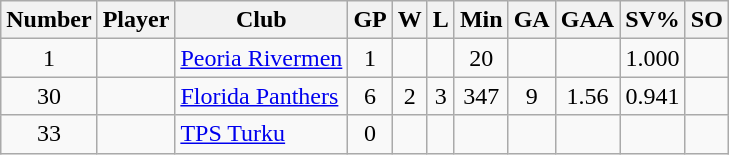<table class="wikitable sortable" style="text-align:center; padding:4px; border-spacing=0;">
<tr>
<th>Number</th>
<th>Player</th>
<th>Club</th>
<th>GP</th>
<th>W</th>
<th>L</th>
<th>Min</th>
<th>GA</th>
<th>GAA</th>
<th>SV%</th>
<th>SO</th>
</tr>
<tr>
<td>1</td>
<td align=left></td>
<td align=left><a href='#'>Peoria Rivermen</a></td>
<td>1</td>
<td></td>
<td></td>
<td>20</td>
<td></td>
<td></td>
<td>1.000</td>
<td></td>
</tr>
<tr>
<td>30</td>
<td align=left></td>
<td align=left><a href='#'>Florida Panthers</a></td>
<td>6</td>
<td>2</td>
<td>3</td>
<td>347</td>
<td>9</td>
<td>1.56</td>
<td>0.941</td>
<td></td>
</tr>
<tr>
<td>33</td>
<td align=left></td>
<td align=left><a href='#'>TPS Turku</a></td>
<td>0</td>
<td></td>
<td></td>
<td></td>
<td></td>
<td></td>
<td></td>
<td></td>
</tr>
</table>
